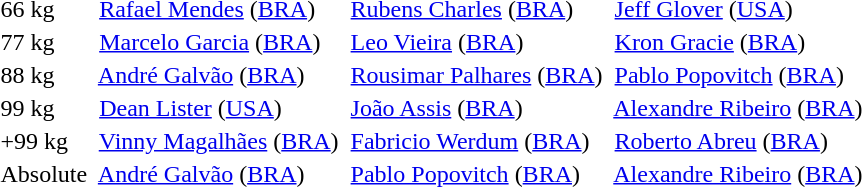<table>
<tr>
<td>66 kg</td>
<td> <a href='#'>Rafael Mendes</a> <span>(<a href='#'>BRA</a>)</span></td>
<td> <a href='#'>Rubens Charles</a> <span>(<a href='#'>BRA</a>)</span></td>
<td> <a href='#'>Jeff Glover</a> <span>(<a href='#'>USA</a>)</span></td>
</tr>
<tr>
<td>77 kg</td>
<td> <a href='#'>Marcelo Garcia</a> <span>(<a href='#'>BRA</a>)</span></td>
<td> <a href='#'>Leo Vieira</a> <span>(<a href='#'>BRA</a>)</span></td>
<td> <a href='#'>Kron Gracie</a> <span>(<a href='#'>BRA</a>)</span></td>
</tr>
<tr>
<td>88 kg</td>
<td> <a href='#'>André Galvão</a> <span>(<a href='#'>BRA</a>)</span></td>
<td> <a href='#'>Rousimar Palhares</a> <span>(<a href='#'>BRA</a>)</span></td>
<td> <a href='#'>Pablo Popovitch</a> <span>(<a href='#'>BRA</a>)</span></td>
</tr>
<tr>
<td>99 kg</td>
<td> <a href='#'>Dean Lister</a> <span>(<a href='#'>USA</a>)</span></td>
<td> <a href='#'>João Assis</a> <span>(<a href='#'>BRA</a>)</span></td>
<td> <a href='#'>Alexandre Ribeiro</a> <span>(<a href='#'>BRA</a>)</span></td>
</tr>
<tr>
<td>+99 kg</td>
<td> <a href='#'>Vinny Magalhães</a> <span>(<a href='#'>BRA</a>)</span></td>
<td> <a href='#'>Fabricio Werdum</a> <span>(<a href='#'>BRA</a>)</span></td>
<td> <a href='#'>Roberto Abreu</a> <span>(<a href='#'>BRA</a>)</span></td>
</tr>
<tr>
<td>Absolute</td>
<td> <a href='#'>André Galvão</a> <span>(<a href='#'>BRA</a>)</span></td>
<td> <a href='#'>Pablo Popovitch</a> <span>(<a href='#'>BRA</a>)</span></td>
<td> <a href='#'>Alexandre Ribeiro</a> <span>(<a href='#'>BRA</a>)</span></td>
</tr>
<tr>
</tr>
</table>
